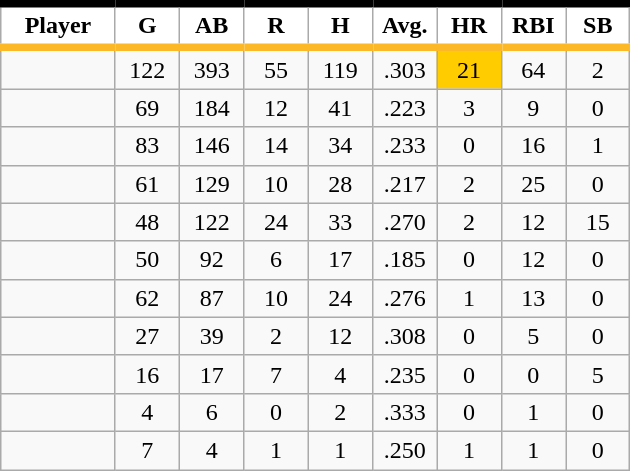<table class="wikitable sortable">
<tr>
<th style="background:#FFFFFF; border-top:#000000 5px solid; border-bottom:#FDB827 5px solid;" width="16%">Player</th>
<th style="background:#FFFFFF; border-top:#000000 5px solid; border-bottom:#FDB827 5px solid;" width="9%">G</th>
<th style="background:#FFFFFF; border-top:#000000 5px solid; border-bottom:#FDB827 5px solid;" width="9%">AB</th>
<th style="background:#FFFFFF; border-top:#000000 5px solid; border-bottom:#FDB827 5px solid;" width="9%">R</th>
<th style="background:#FFFFFF; border-top:#000000 5px solid; border-bottom:#FDB827 5px solid;" width="9%">H</th>
<th style="background:#FFFFFF; border-top:#000000 5px solid; border-bottom:#FDB827 5px solid;" width="9%">Avg.</th>
<th style="background:#FFFFFF; border-top:#000000 5px solid; border-bottom:#FDB827 5px solid;" width="9%">HR</th>
<th style="background:#FFFFFF; border-top:#000000 5px solid; border-bottom:#FDB827 5px solid;" width="9%">RBI</th>
<th style="background:#FFFFFF; border-top:#000000 5px solid; border-bottom:#FDB827 5px solid;" width="9%">SB</th>
</tr>
<tr align="center">
<td></td>
<td>122</td>
<td>393</td>
<td>55</td>
<td>119</td>
<td>.303</td>
<td bgcolor="#FFCC00">21</td>
<td>64</td>
<td>2</td>
</tr>
<tr align="center">
<td></td>
<td>69</td>
<td>184</td>
<td>12</td>
<td>41</td>
<td>.223</td>
<td>3</td>
<td>9</td>
<td>0</td>
</tr>
<tr align="center">
<td></td>
<td>83</td>
<td>146</td>
<td>14</td>
<td>34</td>
<td>.233</td>
<td>0</td>
<td>16</td>
<td>1</td>
</tr>
<tr align="center">
<td></td>
<td>61</td>
<td>129</td>
<td>10</td>
<td>28</td>
<td>.217</td>
<td>2</td>
<td>25</td>
<td>0</td>
</tr>
<tr align="center">
<td></td>
<td>48</td>
<td>122</td>
<td>24</td>
<td>33</td>
<td>.270</td>
<td>2</td>
<td>12</td>
<td>15</td>
</tr>
<tr align="center">
<td></td>
<td>50</td>
<td>92</td>
<td>6</td>
<td>17</td>
<td>.185</td>
<td>0</td>
<td>12</td>
<td>0</td>
</tr>
<tr align="center">
<td></td>
<td>62</td>
<td>87</td>
<td>10</td>
<td>24</td>
<td>.276</td>
<td>1</td>
<td>13</td>
<td>0</td>
</tr>
<tr align="center">
<td></td>
<td>27</td>
<td>39</td>
<td>2</td>
<td>12</td>
<td>.308</td>
<td>0</td>
<td>5</td>
<td>0</td>
</tr>
<tr align="center">
<td></td>
<td>16</td>
<td>17</td>
<td>7</td>
<td>4</td>
<td>.235</td>
<td>0</td>
<td>0</td>
<td>5</td>
</tr>
<tr align="center">
<td></td>
<td>4</td>
<td>6</td>
<td>0</td>
<td>2</td>
<td>.333</td>
<td>0</td>
<td>1</td>
<td>0</td>
</tr>
<tr align="center">
<td></td>
<td>7</td>
<td>4</td>
<td>1</td>
<td>1</td>
<td>.250</td>
<td>1</td>
<td>1</td>
<td>0</td>
</tr>
</table>
